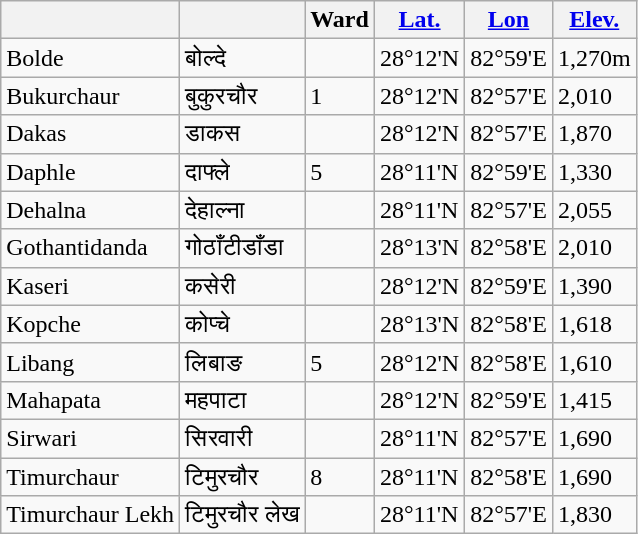<table class="wikitable">
<tr>
<th></th>
<th></th>
<th>Ward</th>
<th><a href='#'>Lat.</a></th>
<th><a href='#'>Lon</a></th>
<th><a href='#'>Elev.</a></th>
</tr>
<tr>
<td>Bolde</td>
<td>बोल्दे</td>
<td></td>
<td>28°12'N</td>
<td>82°59'E</td>
<td>1,270m</td>
</tr>
<tr>
<td>Bukurchaur</td>
<td>बुकुरचौर</td>
<td>1</td>
<td>28°12'N</td>
<td>82°57'E</td>
<td>2,010</td>
</tr>
<tr>
<td>Dakas</td>
<td>डाकस</td>
<td></td>
<td>28°12'N</td>
<td>82°57'E</td>
<td>1,870</td>
</tr>
<tr>
<td>Daphle</td>
<td>दाफ्ले</td>
<td>5</td>
<td>28°11'N</td>
<td>82°59'E</td>
<td>1,330</td>
</tr>
<tr>
<td>Dehalna</td>
<td>देहाल्ना</td>
<td></td>
<td>28°11'N</td>
<td>82°57'E</td>
<td>2,055</td>
</tr>
<tr>
<td>Gothantidanda</td>
<td>गोठाँटीडाँडा</td>
<td></td>
<td>28°13'N</td>
<td>82°58'E</td>
<td>2,010</td>
</tr>
<tr>
<td>Kaseri</td>
<td>कसेरी</td>
<td></td>
<td>28°12'N</td>
<td>82°59'E</td>
<td>1,390</td>
</tr>
<tr>
<td>Kopche</td>
<td>कोप्चे</td>
<td></td>
<td>28°13'N</td>
<td>82°58'E</td>
<td>1,618</td>
</tr>
<tr Mukhyatola||Mukhyatola  || 4  || 28°13'N || 82°58'E || 1,618>
<td>Libang</td>
<td>लिबाङ</td>
<td>5</td>
<td>28°12'N</td>
<td>82°58'E</td>
<td>1,610</td>
</tr>
<tr>
<td>Mahapata</td>
<td>महपाटा</td>
<td></td>
<td>28°12'N</td>
<td>82°59'E</td>
<td>1,415</td>
</tr>
<tr>
<td>Sirwari</td>
<td>सिरवारी</td>
<td></td>
<td>28°11'N</td>
<td>82°57'E</td>
<td>1,690</td>
</tr>
<tr>
<td>Timurchaur</td>
<td>टिमुरचौर</td>
<td>8</td>
<td>28°11'N</td>
<td>82°58'E</td>
<td>1,690</td>
</tr>
<tr>
<td>Timurchaur Lekh</td>
<td>टिमुरचौर लेख</td>
<td></td>
<td>28°11'N</td>
<td>82°57'E</td>
<td>1,830</td>
</tr>
</table>
